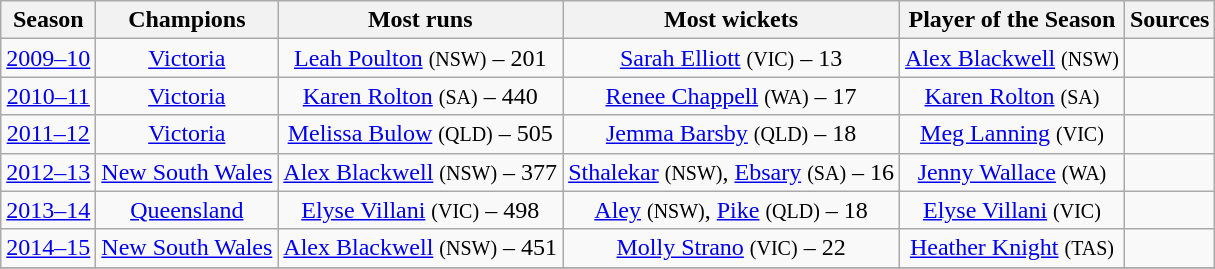<table class="wikitable" style="font-size:100%;">
<tr>
<th>Season</th>
<th>Champions</th>
<th>Most runs</th>
<th>Most wickets</th>
<th>Player of the Season</th>
<th>Sources</th>
</tr>
<tr align=center>
<td><a href='#'>2009–10</a></td>
<td><a href='#'>Victoria</a></td>
<td><a href='#'>Leah Poulton</a> <small>(NSW)</small> – 201</td>
<td><a href='#'>Sarah Elliott</a> <small>(VIC)</small> – 13</td>
<td><a href='#'>Alex Blackwell</a> <small>(NSW)</small></td>
<td></td>
</tr>
<tr align=center>
<td><a href='#'>2010–11</a></td>
<td><a href='#'>Victoria</a></td>
<td><a href='#'>Karen Rolton</a> <small>(SA)</small>  – 440</td>
<td><a href='#'>Renee Chappell</a> <small>(WA)</small> – 17</td>
<td><a href='#'>Karen Rolton</a> <small>(SA)</small></td>
<td></td>
</tr>
<tr align=center>
<td><a href='#'>2011–12</a></td>
<td><a href='#'>Victoria</a></td>
<td><a href='#'>Melissa Bulow</a> <small>(QLD)</small> – 505</td>
<td><a href='#'>Jemma Barsby</a> <small>(QLD)</small> – 18</td>
<td><a href='#'>Meg Lanning</a> <small>(VIC)</small></td>
<td></td>
</tr>
<tr align=center>
<td><a href='#'>2012–13</a></td>
<td><a href='#'>New South Wales</a></td>
<td><a href='#'>Alex Blackwell</a> <small>(NSW)</small> – 377</td>
<td><a href='#'>Sthalekar</a> <small>(NSW)</small>, <a href='#'>Ebsary</a> <small>(SA)</small> – 16</td>
<td><a href='#'>Jenny Wallace</a> <small>(WA)</small></td>
<td></td>
</tr>
<tr align=center>
<td><a href='#'>2013–14</a></td>
<td><a href='#'>Queensland</a></td>
<td><a href='#'>Elyse Villani</a> <small>(VIC)</small> – 498</td>
<td><a href='#'>Aley</a> <small>(NSW)</small>, <a href='#'>Pike</a> <small>(QLD)</small> – 18</td>
<td><a href='#'>Elyse Villani</a> <small>(VIC)</small></td>
<td></td>
</tr>
<tr align=center>
<td><a href='#'>2014–15</a></td>
<td><a href='#'>New South Wales</a></td>
<td><a href='#'>Alex Blackwell</a> <small>(NSW)</small> – 451</td>
<td><a href='#'>Molly Strano</a> <small>(VIC)</small> – 22</td>
<td><a href='#'>Heather Knight</a> <small>(TAS)</small></td>
<td></td>
</tr>
<tr>
</tr>
</table>
